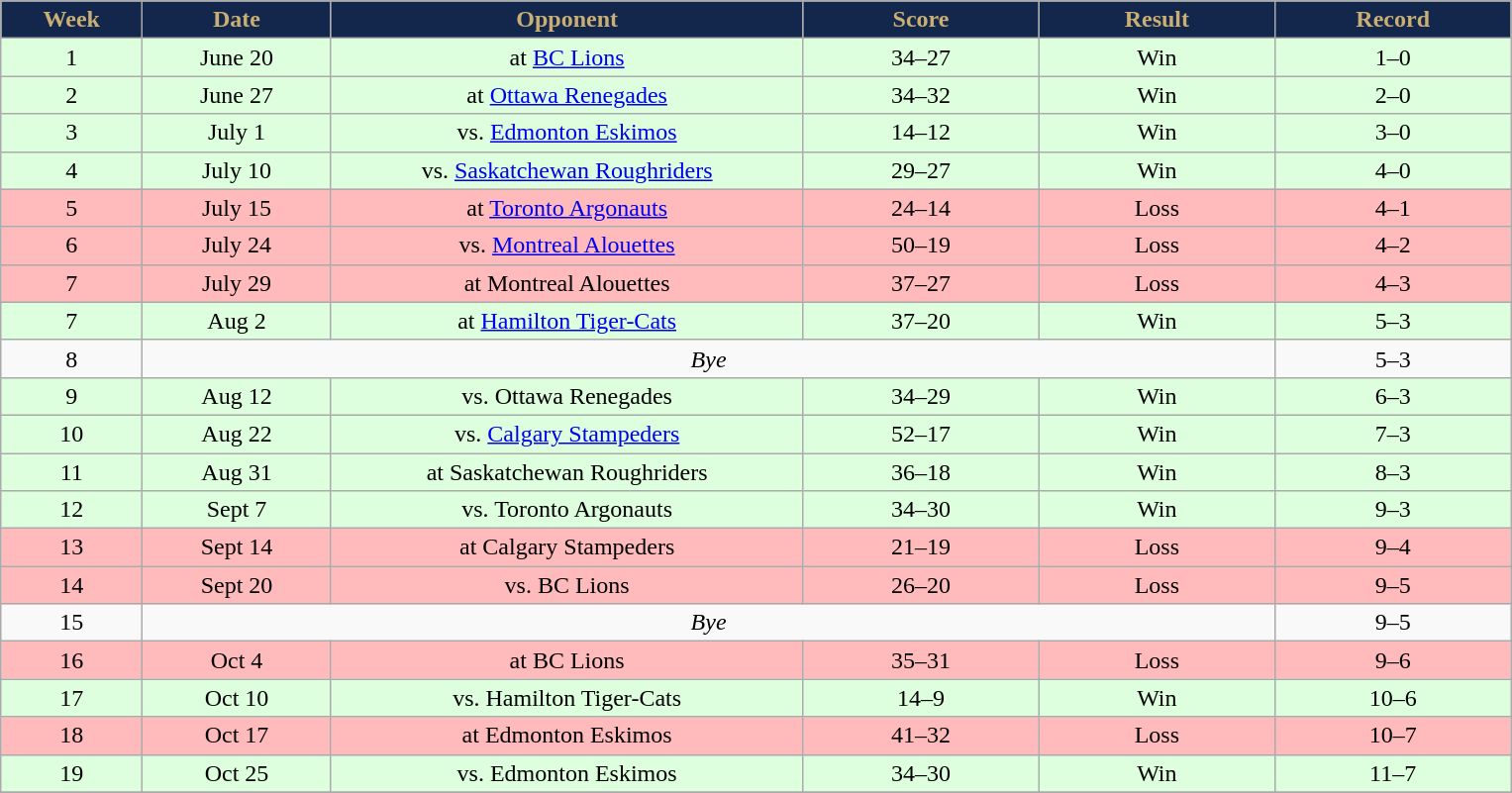<table class="wikitable sortable sortable">
<tr>
<th style="background:#13264B;color:#C9AF74;" width="6%">Week</th>
<th style="background:#13264B;color:#C9AF74;" width="8%">Date</th>
<th style="background:#13264B;color:#C9AF74;" width="20%">Opponent</th>
<th style="background:#13264B;color:#C9AF74;" width="10%">Score</th>
<th style="background:#13264B;color:#C9AF74;" width="10%">Result</th>
<th style="background:#13264B;color:#C9AF74;" width="10%">Record</th>
</tr>
<tr align="center" bgcolor="#ddffdd">
<td>1</td>
<td>June 20</td>
<td>at <a href='#'>BC Lions</a></td>
<td>34–27</td>
<td>Win</td>
<td>1–0</td>
</tr>
<tr align="center" bgcolor="#ddffdd">
<td>2</td>
<td>June 27</td>
<td>at <a href='#'>Ottawa Renegades</a></td>
<td>34–32</td>
<td>Win</td>
<td>2–0</td>
</tr>
<tr align="center" bgcolor="#ddffdd">
<td>3</td>
<td>July 1</td>
<td>vs. <a href='#'>Edmonton Eskimos</a></td>
<td>14–12</td>
<td>Win</td>
<td>3–0</td>
</tr>
<tr align="center" bgcolor="#ddffdd">
<td>4</td>
<td>July 10</td>
<td>vs. <a href='#'>Saskatchewan Roughriders</a></td>
<td>29–27</td>
<td>Win</td>
<td>4–0</td>
</tr>
<tr align="center" bgcolor="#ffbbbb">
<td>5</td>
<td>July 15</td>
<td>at <a href='#'>Toronto Argonauts</a></td>
<td>24–14</td>
<td>Loss</td>
<td>4–1</td>
</tr>
<tr align="center" bgcolor="#ffbbbb">
<td>6</td>
<td>July 24</td>
<td>vs. <a href='#'>Montreal Alouettes</a></td>
<td>50–19</td>
<td>Loss</td>
<td>4–2</td>
</tr>
<tr align="center" bgcolor="#ffbbbb">
<td>7</td>
<td>July 29</td>
<td>at Montreal Alouettes</td>
<td>37–27</td>
<td>Loss</td>
<td>4–3</td>
</tr>
<tr align="center" bgcolor="#ddffdd">
<td>7</td>
<td>Aug 2</td>
<td>at <a href='#'>Hamilton Tiger-Cats</a></td>
<td>37–20</td>
<td>Win</td>
<td>5–3</td>
</tr>
<tr align="center">
<td>8</td>
<td colSpan=4 align="center"><em>Bye</em></td>
<td>5–3</td>
</tr>
<tr align="center" bgcolor="#ddffdd">
<td>9</td>
<td>Aug 12</td>
<td>vs. Ottawa Renegades</td>
<td>34–29</td>
<td>Win</td>
<td>6–3</td>
</tr>
<tr align="center" bgcolor="#ddffdd">
<td>10</td>
<td>Aug 22</td>
<td>vs. <a href='#'>Calgary Stampeders</a></td>
<td>52–17</td>
<td>Win</td>
<td>7–3</td>
</tr>
<tr align="center" bgcolor="#ddffdd">
<td>11</td>
<td>Aug 31</td>
<td>at Saskatchewan Roughriders</td>
<td>36–18</td>
<td>Win</td>
<td>8–3</td>
</tr>
<tr align="center" bgcolor="#ddffdd">
<td>12</td>
<td>Sept 7</td>
<td>vs. Toronto Argonauts</td>
<td>34–30</td>
<td>Win</td>
<td>9–3</td>
</tr>
<tr align="center" bgcolor="#ffbbbb">
<td>13</td>
<td>Sept 14</td>
<td>at Calgary Stampeders</td>
<td>21–19</td>
<td>Loss</td>
<td>9–4</td>
</tr>
<tr align="center" bgcolor="ffbbbb">
<td>14</td>
<td>Sept 20</td>
<td>vs. BC Lions</td>
<td>26–20</td>
<td>Loss</td>
<td>9–5</td>
</tr>
<tr align="center">
<td>15</td>
<td colSpan=4 align="center"><em>Bye</em></td>
<td>9–5</td>
</tr>
<tr align="center" bgcolor="#ffbbbb">
<td>16</td>
<td>Oct 4</td>
<td>at BC Lions</td>
<td>35–31</td>
<td>Loss</td>
<td>9–6</td>
</tr>
<tr align="center" bgcolor="ddffdd">
<td>17</td>
<td>Oct 10</td>
<td>vs. Hamilton Tiger-Cats</td>
<td>14–9</td>
<td>Win</td>
<td>10–6</td>
</tr>
<tr align="center" bgcolor="#ffbbbb">
<td>18</td>
<td>Oct 17</td>
<td>at Edmonton Eskimos</td>
<td>41–32</td>
<td>Loss</td>
<td>10–7</td>
</tr>
<tr align="center" bgcolor="#ddffdd">
<td>19</td>
<td>Oct 25</td>
<td>vs. Edmonton Eskimos</td>
<td>34–30</td>
<td>Win</td>
<td>11–7</td>
</tr>
<tr>
</tr>
</table>
